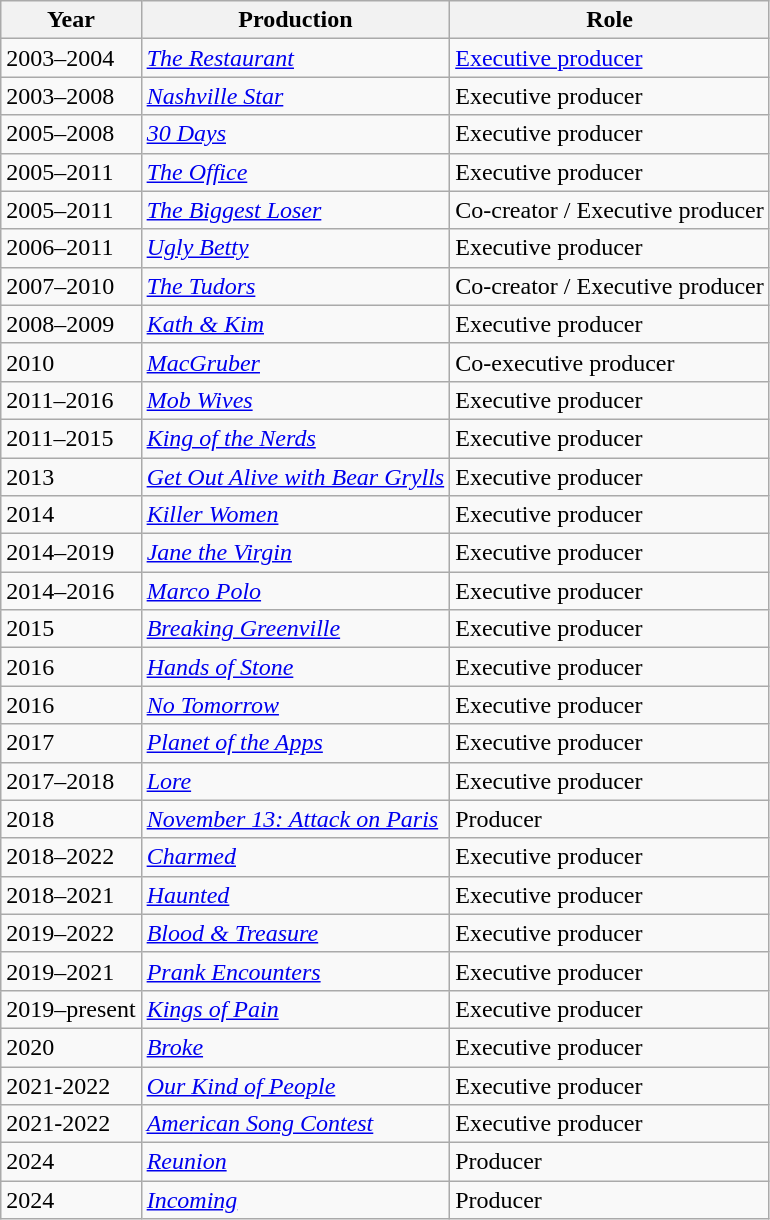<table class="wikitable sortable">
<tr>
<th>Year</th>
<th>Production</th>
<th>Role</th>
</tr>
<tr>
<td>2003–2004</td>
<td><em><a href='#'>The Restaurant</a></em></td>
<td><a href='#'>Executive producer</a></td>
</tr>
<tr>
<td>2003–2008</td>
<td><em><a href='#'>Nashville Star</a></em></td>
<td>Executive producer</td>
</tr>
<tr>
<td>2005–2008</td>
<td><em><a href='#'>30 Days</a></em></td>
<td>Executive producer</td>
</tr>
<tr>
<td>2005–2011</td>
<td><em><a href='#'>The Office</a></em></td>
<td>Executive producer</td>
</tr>
<tr>
<td>2005–2011</td>
<td><em><a href='#'>The Biggest Loser</a></em></td>
<td>Co-creator / Executive producer</td>
</tr>
<tr>
<td>2006–2011</td>
<td><em><a href='#'>Ugly Betty</a></em></td>
<td>Executive producer</td>
</tr>
<tr>
<td>2007–2010</td>
<td><em><a href='#'>The Tudors</a></em></td>
<td>Co-creator / Executive producer</td>
</tr>
<tr>
<td>2008–2009</td>
<td><em><a href='#'>Kath & Kim</a></em></td>
<td>Executive producer</td>
</tr>
<tr>
<td>2010</td>
<td><em><a href='#'>MacGruber</a></em></td>
<td>Co-executive producer</td>
</tr>
<tr>
<td>2011–2016</td>
<td><em><a href='#'>Mob Wives</a></em></td>
<td>Executive producer</td>
</tr>
<tr>
<td>2011–2015</td>
<td><em><a href='#'>King of the Nerds</a></em></td>
<td>Executive producer</td>
</tr>
<tr>
<td>2013</td>
<td><em><a href='#'>Get Out Alive with Bear Grylls</a></em></td>
<td>Executive producer</td>
</tr>
<tr>
<td>2014</td>
<td><em><a href='#'>Killer Women</a></em></td>
<td>Executive producer</td>
</tr>
<tr>
<td>2014–2019</td>
<td><em><a href='#'>Jane the Virgin</a></em></td>
<td>Executive producer</td>
</tr>
<tr>
<td>2014–2016</td>
<td><em><a href='#'>Marco Polo</a></em></td>
<td>Executive producer</td>
</tr>
<tr>
<td>2015</td>
<td><em><a href='#'>Breaking Greenville</a></em></td>
<td>Executive producer</td>
</tr>
<tr>
<td>2016</td>
<td><em><a href='#'>Hands of Stone</a></em></td>
<td>Executive producer</td>
</tr>
<tr>
<td>2016</td>
<td><em><a href='#'>No Tomorrow</a></em></td>
<td>Executive producer</td>
</tr>
<tr>
<td>2017</td>
<td><em><a href='#'>Planet of the Apps</a></em></td>
<td>Executive producer</td>
</tr>
<tr>
<td>2017–2018</td>
<td><em><a href='#'>Lore</a></em></td>
<td>Executive producer</td>
</tr>
<tr>
<td>2018</td>
<td><em><a href='#'>November 13: Attack on Paris</a></em></td>
<td>Producer</td>
</tr>
<tr>
<td>2018–2022</td>
<td><em><a href='#'>Charmed</a></em></td>
<td>Executive producer</td>
</tr>
<tr>
<td>2018–2021</td>
<td><em><a href='#'>Haunted</a></em></td>
<td>Executive producer</td>
</tr>
<tr>
<td>2019–2022</td>
<td><em><a href='#'>Blood & Treasure</a></em></td>
<td>Executive producer</td>
</tr>
<tr>
<td>2019–2021</td>
<td><em><a href='#'>Prank Encounters</a></em></td>
<td>Executive producer</td>
</tr>
<tr>
<td>2019–present</td>
<td><em><a href='#'>Kings of Pain</a></em></td>
<td>Executive producer</td>
</tr>
<tr>
<td>2020</td>
<td><em><a href='#'>Broke</a></em></td>
<td>Executive producer</td>
</tr>
<tr>
<td>2021-2022</td>
<td><em><a href='#'>Our Kind of People</a></em></td>
<td>Executive producer</td>
</tr>
<tr>
<td>2021-2022</td>
<td><em><a href='#'>American Song Contest</a></em></td>
<td>Executive producer</td>
</tr>
<tr>
<td>2024</td>
<td><em><a href='#'>Reunion</a></em></td>
<td>Producer</td>
</tr>
<tr>
<td>2024</td>
<td><em><a href='#'>Incoming</a></em></td>
<td>Producer</td>
</tr>
</table>
